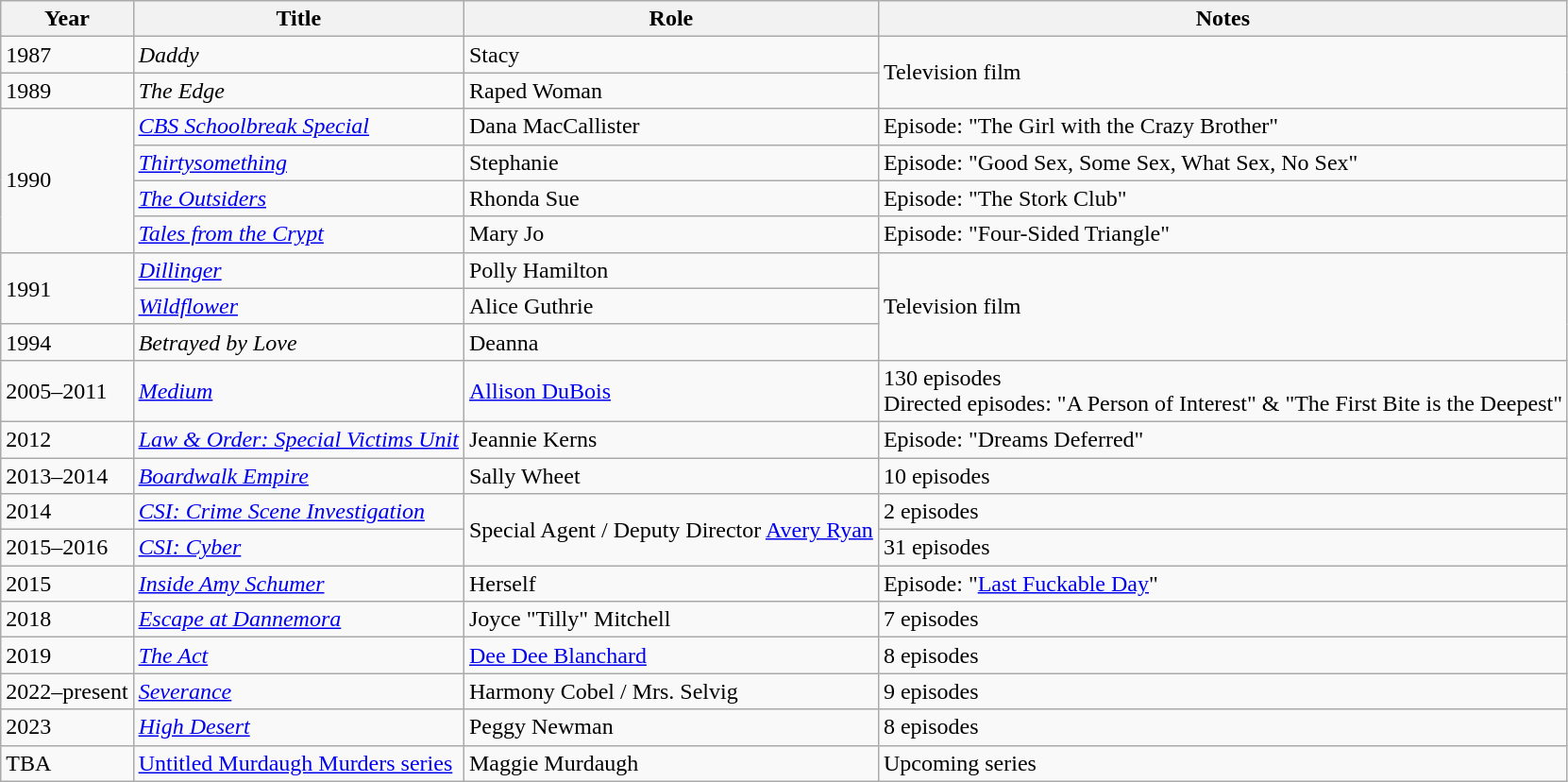<table class="wikitable sortable">
<tr>
<th>Year</th>
<th>Title</th>
<th>Role</th>
<th class="unsortable">Notes</th>
</tr>
<tr>
<td>1987</td>
<td><em>Daddy</em></td>
<td>Stacy</td>
<td rowspan=2>Television film</td>
</tr>
<tr>
<td>1989</td>
<td><em>The Edge</em></td>
<td>Raped Woman</td>
</tr>
<tr>
<td rowspan=4>1990</td>
<td><em><a href='#'>CBS Schoolbreak Special</a></em></td>
<td>Dana MacCallister</td>
<td>Episode: "The Girl with the Crazy Brother"</td>
</tr>
<tr>
<td><em><a href='#'>Thirtysomething</a></em></td>
<td>Stephanie</td>
<td>Episode: "Good Sex, Some Sex, What Sex, No Sex"</td>
</tr>
<tr>
<td><em><a href='#'>The Outsiders</a></em></td>
<td>Rhonda Sue</td>
<td>Episode: "The Stork Club"</td>
</tr>
<tr>
<td><em><a href='#'>Tales from the Crypt</a></em></td>
<td>Mary Jo</td>
<td>Episode: "Four-Sided Triangle"</td>
</tr>
<tr>
<td rowspan=2>1991</td>
<td><em><a href='#'>Dillinger</a></em></td>
<td>Polly Hamilton</td>
<td rowspan=3>Television film</td>
</tr>
<tr>
<td><em><a href='#'>Wildflower</a></em></td>
<td>Alice Guthrie</td>
</tr>
<tr>
<td>1994</td>
<td><em>Betrayed by Love</em></td>
<td>Deanna</td>
</tr>
<tr>
<td>2005–2011</td>
<td><em><a href='#'>Medium</a></em></td>
<td><a href='#'>Allison DuBois</a></td>
<td>130 episodes<br>Directed episodes: "A Person of Interest" & "The First Bite is the Deepest"</td>
</tr>
<tr>
<td>2012</td>
<td><em><a href='#'>Law & Order: Special Victims Unit</a></em></td>
<td>Jeannie Kerns</td>
<td>Episode: "Dreams Deferred"</td>
</tr>
<tr>
<td>2013–2014</td>
<td><em><a href='#'>Boardwalk Empire</a></em></td>
<td>Sally Wheet</td>
<td>10 episodes</td>
</tr>
<tr>
<td>2014</td>
<td><em><a href='#'>CSI: Crime Scene Investigation</a></em></td>
<td rowspan=2>Special Agent / Deputy Director <a href='#'>Avery Ryan</a></td>
<td>2 episodes</td>
</tr>
<tr>
<td>2015–2016</td>
<td><em><a href='#'>CSI: Cyber</a></em></td>
<td>31 episodes</td>
</tr>
<tr>
<td>2015</td>
<td><em><a href='#'>Inside Amy Schumer</a></em></td>
<td>Herself</td>
<td>Episode: "<a href='#'>Last Fuckable Day</a>"</td>
</tr>
<tr>
<td>2018</td>
<td><em><a href='#'>Escape at Dannemora</a></em></td>
<td>Joyce "Tilly" Mitchell</td>
<td>7 episodes</td>
</tr>
<tr>
<td>2019</td>
<td><em><a href='#'>The Act</a></em></td>
<td><a href='#'>Dee Dee Blanchard</a></td>
<td>8 episodes</td>
</tr>
<tr>
<td>2022–present</td>
<td><em><a href='#'>Severance</a></em></td>
<td>Harmony Cobel / Mrs. Selvig</td>
<td>9 episodes</td>
</tr>
<tr>
<td>2023</td>
<td><em><a href='#'>High Desert</a></em></td>
<td>Peggy Newman</td>
<td>8 episodes</td>
</tr>
<tr>
<td>TBA</td>
<td><a href='#'>Untitled Murdaugh Murders series</a></td>
<td>Maggie Murdaugh</td>
<td>Upcoming series</td>
</tr>
</table>
